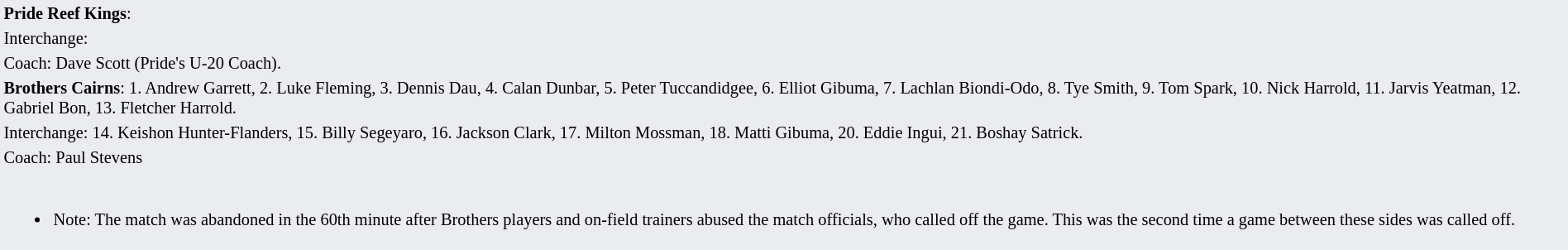<table style="background:#eaecf0; font-size:85%; width:100%;">
<tr>
<td><strong> Pride Reef Kings</strong>:             </td>
</tr>
<tr>
<td>Interchange:    </td>
</tr>
<tr>
<td>Coach:  Dave Scott (Pride's U-20 Coach).</td>
</tr>
<tr>
<td><strong>Brothers Cairns</strong>: 1. Andrew Garrett, 2. Luke Fleming, 3. Dennis Dau, 4. Calan Dunbar, 5. Peter Tuccandidgee, 6. Elliot Gibuma, 7. Lachlan Biondi-Odo, 8. Tye Smith, 9. Tom Spark, 10. Nick Harrold, 11. Jarvis Yeatman, 12. Gabriel Bon, 13. Fletcher  Harrold.</td>
</tr>
<tr>
<td>Interchange:  14. Keishon Hunter-Flanders, 15. Billy Segeyaro, 16. Jackson Clark, 17. Milton Mossman, 18. Matti Gibuma, 20. Eddie Ingui, 21. Boshay Satrick.</td>
</tr>
<tr>
<td>Coach: Paul Stevens</td>
</tr>
<tr>
<td><br><ul><li>Note: The match was abandoned in the 60th minute after Brothers players and on-field trainers abused the match officials, who called off the game. This was the second time a game between these sides was called off.</li></ul></td>
</tr>
</table>
